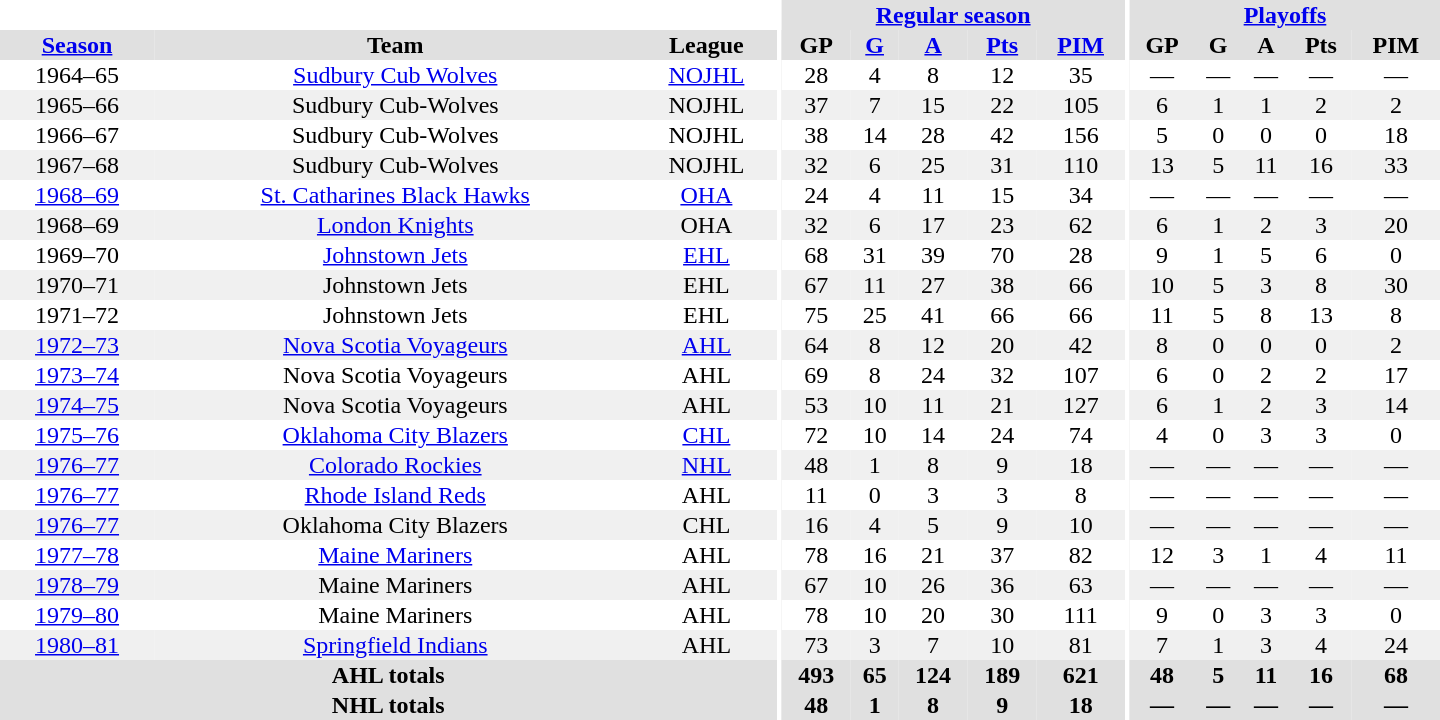<table border="0" cellpadding="1" cellspacing="0" style="text-align:center; width:60em">
<tr bgcolor="#e0e0e0">
<th colspan="3" bgcolor="#ffffff"></th>
<th rowspan="100" bgcolor="#ffffff"></th>
<th colspan="5"><a href='#'>Regular season</a></th>
<th rowspan="100" bgcolor="#ffffff"></th>
<th colspan="5"><a href='#'>Playoffs</a></th>
</tr>
<tr bgcolor="#e0e0e0">
<th><a href='#'>Season</a></th>
<th>Team</th>
<th>League</th>
<th>GP</th>
<th><a href='#'>G</a></th>
<th><a href='#'>A</a></th>
<th><a href='#'>Pts</a></th>
<th><a href='#'>PIM</a></th>
<th>GP</th>
<th>G</th>
<th>A</th>
<th>Pts</th>
<th>PIM</th>
</tr>
<tr>
<td>1964–65</td>
<td><a href='#'>Sudbury Cub Wolves</a></td>
<td><a href='#'>NOJHL</a></td>
<td>28</td>
<td>4</td>
<td>8</td>
<td>12</td>
<td>35</td>
<td>—</td>
<td>—</td>
<td>—</td>
<td>—</td>
<td>—</td>
</tr>
<tr bgcolor="#f0f0f0">
<td>1965–66</td>
<td>Sudbury Cub-Wolves</td>
<td>NOJHL</td>
<td>37</td>
<td>7</td>
<td>15</td>
<td>22</td>
<td>105</td>
<td>6</td>
<td>1</td>
<td>1</td>
<td>2</td>
<td>2</td>
</tr>
<tr>
<td>1966–67</td>
<td>Sudbury Cub-Wolves</td>
<td>NOJHL</td>
<td>38</td>
<td>14</td>
<td>28</td>
<td>42</td>
<td>156</td>
<td>5</td>
<td>0</td>
<td>0</td>
<td>0</td>
<td>18</td>
</tr>
<tr bgcolor="#f0f0f0">
<td>1967–68</td>
<td>Sudbury Cub-Wolves</td>
<td>NOJHL</td>
<td>32</td>
<td>6</td>
<td>25</td>
<td>31</td>
<td>110</td>
<td>13</td>
<td>5</td>
<td>11</td>
<td>16</td>
<td>33</td>
</tr>
<tr>
<td><a href='#'>1968–69</a></td>
<td><a href='#'>St. Catharines Black Hawks</a></td>
<td><a href='#'>OHA</a></td>
<td>24</td>
<td>4</td>
<td>11</td>
<td>15</td>
<td>34</td>
<td>—</td>
<td>—</td>
<td>—</td>
<td>—</td>
<td>—</td>
</tr>
<tr bgcolor="#f0f0f0">
<td>1968–69</td>
<td><a href='#'>London Knights</a></td>
<td>OHA</td>
<td>32</td>
<td>6</td>
<td>17</td>
<td>23</td>
<td>62</td>
<td>6</td>
<td>1</td>
<td>2</td>
<td>3</td>
<td>20</td>
</tr>
<tr>
<td>1969–70</td>
<td><a href='#'>Johnstown Jets</a></td>
<td><a href='#'>EHL</a></td>
<td>68</td>
<td>31</td>
<td>39</td>
<td>70</td>
<td>28</td>
<td>9</td>
<td>1</td>
<td>5</td>
<td>6</td>
<td>0</td>
</tr>
<tr bgcolor="#f0f0f0">
<td>1970–71</td>
<td>Johnstown Jets</td>
<td>EHL</td>
<td>67</td>
<td>11</td>
<td>27</td>
<td>38</td>
<td>66</td>
<td>10</td>
<td>5</td>
<td>3</td>
<td>8</td>
<td>30</td>
</tr>
<tr>
<td>1971–72</td>
<td>Johnstown Jets</td>
<td>EHL</td>
<td>75</td>
<td>25</td>
<td>41</td>
<td>66</td>
<td>66</td>
<td>11</td>
<td>5</td>
<td>8</td>
<td>13</td>
<td>8</td>
</tr>
<tr bgcolor="#f0f0f0">
<td><a href='#'>1972–73</a></td>
<td><a href='#'>Nova Scotia Voyageurs</a></td>
<td><a href='#'>AHL</a></td>
<td>64</td>
<td>8</td>
<td>12</td>
<td>20</td>
<td>42</td>
<td>8</td>
<td>0</td>
<td>0</td>
<td>0</td>
<td>2</td>
</tr>
<tr>
<td><a href='#'>1973–74</a></td>
<td>Nova Scotia Voyageurs</td>
<td>AHL</td>
<td>69</td>
<td>8</td>
<td>24</td>
<td>32</td>
<td>107</td>
<td>6</td>
<td>0</td>
<td>2</td>
<td>2</td>
<td>17</td>
</tr>
<tr bgcolor="#f0f0f0">
<td><a href='#'>1974–75</a></td>
<td>Nova Scotia Voyageurs</td>
<td>AHL</td>
<td>53</td>
<td>10</td>
<td>11</td>
<td>21</td>
<td>127</td>
<td>6</td>
<td>1</td>
<td>2</td>
<td>3</td>
<td>14</td>
</tr>
<tr>
<td><a href='#'>1975–76</a></td>
<td><a href='#'>Oklahoma City Blazers</a></td>
<td><a href='#'>CHL</a></td>
<td>72</td>
<td>10</td>
<td>14</td>
<td>24</td>
<td>74</td>
<td>4</td>
<td>0</td>
<td>3</td>
<td>3</td>
<td>0</td>
</tr>
<tr bgcolor="#f0f0f0">
<td><a href='#'>1976–77</a></td>
<td><a href='#'>Colorado Rockies</a></td>
<td><a href='#'>NHL</a></td>
<td>48</td>
<td>1</td>
<td>8</td>
<td>9</td>
<td>18</td>
<td>—</td>
<td>—</td>
<td>—</td>
<td>—</td>
<td>—</td>
</tr>
<tr>
<td><a href='#'>1976–77</a></td>
<td><a href='#'>Rhode Island Reds</a></td>
<td>AHL</td>
<td>11</td>
<td>0</td>
<td>3</td>
<td>3</td>
<td>8</td>
<td>—</td>
<td>—</td>
<td>—</td>
<td>—</td>
<td>—</td>
</tr>
<tr bgcolor="#f0f0f0">
<td><a href='#'>1976–77</a></td>
<td>Oklahoma City Blazers</td>
<td>CHL</td>
<td>16</td>
<td>4</td>
<td>5</td>
<td>9</td>
<td>10</td>
<td>—</td>
<td>—</td>
<td>—</td>
<td>—</td>
<td>—</td>
</tr>
<tr>
<td><a href='#'>1977–78</a></td>
<td><a href='#'>Maine Mariners</a></td>
<td>AHL</td>
<td>78</td>
<td>16</td>
<td>21</td>
<td>37</td>
<td>82</td>
<td>12</td>
<td>3</td>
<td>1</td>
<td>4</td>
<td>11</td>
</tr>
<tr bgcolor="#f0f0f0">
<td><a href='#'>1978–79</a></td>
<td>Maine Mariners</td>
<td>AHL</td>
<td>67</td>
<td>10</td>
<td>26</td>
<td>36</td>
<td>63</td>
<td>—</td>
<td>—</td>
<td>—</td>
<td>—</td>
<td>—</td>
</tr>
<tr>
<td><a href='#'>1979–80</a></td>
<td>Maine Mariners</td>
<td>AHL</td>
<td>78</td>
<td>10</td>
<td>20</td>
<td>30</td>
<td>111</td>
<td>9</td>
<td>0</td>
<td>3</td>
<td>3</td>
<td>0</td>
</tr>
<tr bgcolor="#f0f0f0">
<td><a href='#'>1980–81</a></td>
<td><a href='#'>Springfield Indians</a></td>
<td>AHL</td>
<td>73</td>
<td>3</td>
<td>7</td>
<td>10</td>
<td>81</td>
<td>7</td>
<td>1</td>
<td>3</td>
<td>4</td>
<td>24</td>
</tr>
<tr bgcolor="#e0e0e0">
<th colspan="3">AHL totals</th>
<th>493</th>
<th>65</th>
<th>124</th>
<th>189</th>
<th>621</th>
<th>48</th>
<th>5</th>
<th>11</th>
<th>16</th>
<th>68</th>
</tr>
<tr bgcolor="#e0e0e0">
<th colspan="3">NHL totals</th>
<th>48</th>
<th>1</th>
<th>8</th>
<th>9</th>
<th>18</th>
<th>—</th>
<th>—</th>
<th>—</th>
<th>—</th>
<th>—</th>
</tr>
</table>
